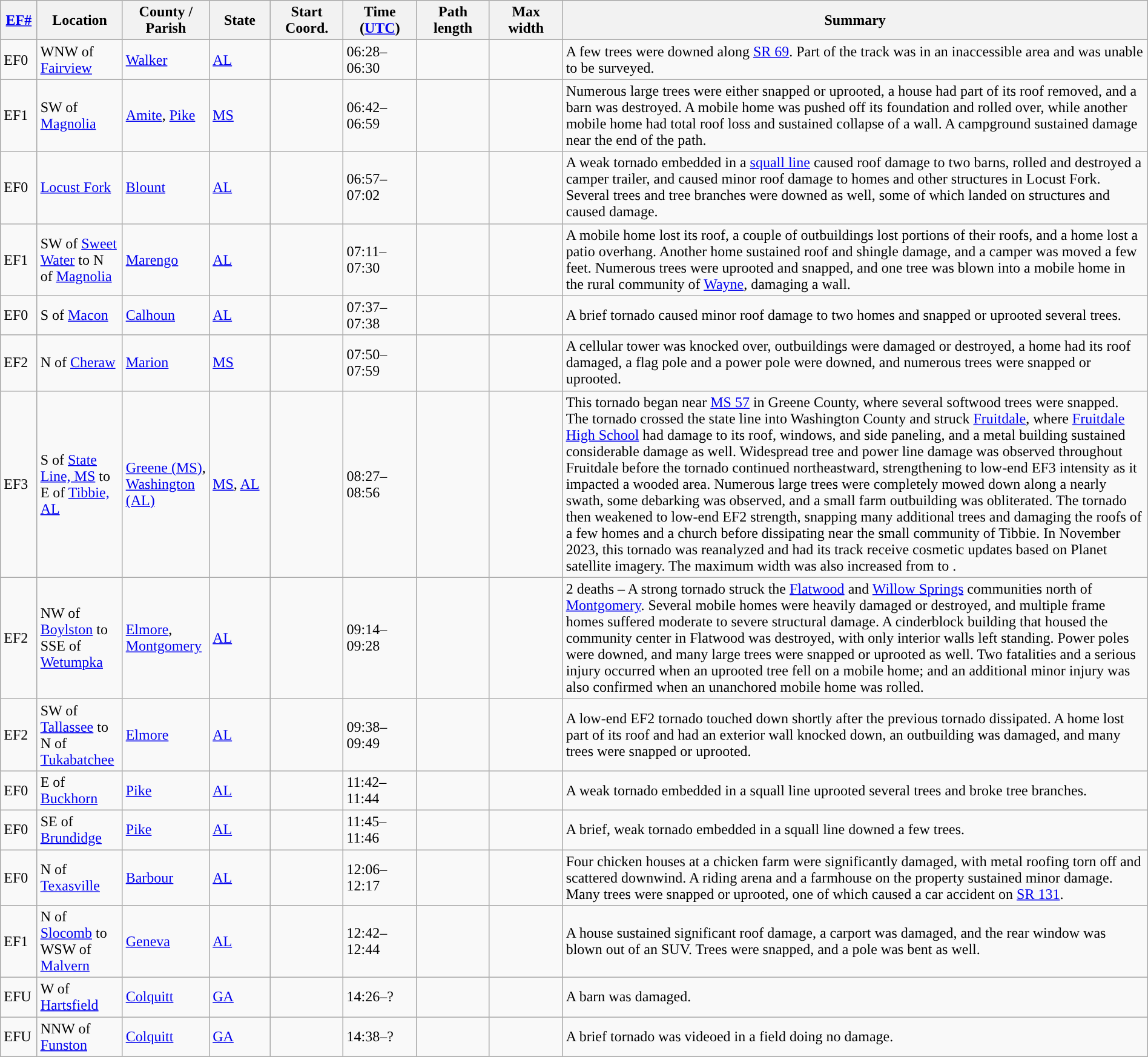<table class="wikitable sortable" style="width:100%;">
<tr>
<th scope="col"  style="width:3%; text-align:center;"><a href='#'>EF#</a></th>
<th scope="col"  style="width:7%; text-align:center;" class="unsortable">Location</th>
<th scope="col"  style="width:6%; text-align:center;" class="unsortable">County / Parish</th>
<th scope="col"  style="width:5%; text-align:center;">State</th>
<th scope="col"  style="width:6%; text-align:center;">Start Coord.</th>
<th scope="col"  style="width:6%; text-align:center;">Time (<a href='#'>UTC</a>)</th>
<th scope="col"  style="width:6%; text-align:center;">Path length</th>
<th scope="col"  style="width:6%; text-align:center;">Max width</th>
<th scope="col" class="unsortable" style="width:48%; text-align:center;">Summary</th>
</tr>
<tr>
<td>EF0</td>
<td>WNW of <a href='#'>Fairview</a></td>
<td><a href='#'>Walker</a></td>
<td><a href='#'>AL</a></td>
<td></td>
<td>06:28–06:30</td>
<td></td>
<td></td>
<td>A few trees were downed along <a href='#'>SR 69</a>. Part of the track was in an inaccessible area and was unable to be surveyed.</td>
</tr>
<tr>
<td>EF1</td>
<td>SW of <a href='#'>Magnolia</a></td>
<td><a href='#'>Amite</a>, <a href='#'>Pike</a></td>
<td><a href='#'>MS</a></td>
<td></td>
<td>06:42–06:59</td>
<td></td>
<td></td>
<td>Numerous large trees were either snapped or uprooted, a house had part of its roof removed, and a barn was destroyed. A mobile home was pushed off its foundation and rolled over, while another mobile home had total roof loss and sustained collapse of a wall. A campground sustained damage near the end of the path.</td>
</tr>
<tr>
<td>EF0</td>
<td><a href='#'>Locust Fork</a></td>
<td><a href='#'>Blount</a></td>
<td><a href='#'>AL</a></td>
<td></td>
<td>06:57–07:02</td>
<td></td>
<td></td>
<td>A weak tornado embedded in a <a href='#'>squall line</a> caused roof damage to two barns, rolled and destroyed a camper trailer, and caused minor roof damage to homes and other structures in Locust Fork. Several trees and tree branches were downed as well, some of which landed on structures and caused damage.</td>
</tr>
<tr>
<td>EF1</td>
<td>SW of <a href='#'>Sweet Water</a> to N of <a href='#'>Magnolia</a></td>
<td><a href='#'>Marengo</a></td>
<td><a href='#'>AL</a></td>
<td></td>
<td>07:11–07:30</td>
<td></td>
<td></td>
<td>A mobile home lost its roof, a couple of outbuildings lost portions of their roofs, and a home lost a patio overhang. Another home sustained roof and shingle damage, and a camper was moved a few feet. Numerous trees were uprooted and snapped, and one tree was blown into a mobile home in the rural community of <a href='#'>Wayne</a>, damaging a wall.</td>
</tr>
<tr>
<td>EF0</td>
<td>S of <a href='#'>Macon</a></td>
<td><a href='#'>Calhoun</a></td>
<td><a href='#'>AL</a></td>
<td></td>
<td>07:37–07:38</td>
<td></td>
<td></td>
<td>A brief tornado caused minor roof damage to two homes and snapped or uprooted several trees.</td>
</tr>
<tr>
<td>EF2</td>
<td>N of <a href='#'>Cheraw</a></td>
<td><a href='#'>Marion</a></td>
<td><a href='#'>MS</a></td>
<td></td>
<td>07:50–07:59</td>
<td></td>
<td></td>
<td>A cellular tower was knocked over, outbuildings were damaged or destroyed, a home had its roof damaged, a flag pole and a power pole were downed, and numerous trees were snapped or uprooted.</td>
</tr>
<tr>
<td>EF3</td>
<td>S of <a href='#'>State Line, MS</a> to E of <a href='#'>Tibbie, AL</a></td>
<td><a href='#'>Greene (MS)</a>, <a href='#'>Washington (AL)</a></td>
<td><a href='#'>MS</a>, <a href='#'>AL</a></td>
<td></td>
<td>08:27–08:56</td>
<td></td>
<td></td>
<td>This tornado began near <a href='#'>MS 57</a> in Greene County, where several softwood trees were snapped. The tornado crossed the state line into Washington County and struck <a href='#'>Fruitdale</a>, where <a href='#'>Fruitdale High School</a> had damage to its roof, windows, and side paneling, and a metal building sustained considerable damage as well. Widespread tree and power line damage was observed throughout Fruitdale before the tornado continued northeastward, strengthening to low-end EF3 intensity as it impacted a wooded area. Numerous large trees were completely mowed down along a nearly  swath, some debarking was observed, and a small farm outbuilding was obliterated. The tornado then weakened to low-end EF2 strength, snapping many additional trees and damaging the roofs of a few homes and a church before dissipating near the small community of Tibbie. In November 2023, this tornado was reanalyzed and had its track receive cosmetic updates based on Planet satellite imagery. The maximum width was also increased from  to .</td>
</tr>
<tr>
<td>EF2</td>
<td>NW of <a href='#'>Boylston</a> to SSE of <a href='#'>Wetumpka</a></td>
<td><a href='#'>Elmore</a>, <a href='#'>Montgomery</a></td>
<td><a href='#'>AL</a></td>
<td></td>
<td>09:14–09:28</td>
<td></td>
<td></td>
<td>2 deaths – A strong tornado struck the <a href='#'>Flatwood</a> and <a href='#'>Willow Springs</a> communities north of <a href='#'>Montgomery</a>. Several mobile homes were heavily damaged or destroyed, and multiple frame homes suffered moderate to severe structural damage. A cinderblock building that housed the community center in Flatwood was destroyed, with only interior walls left standing. Power poles were downed, and many large trees were snapped or uprooted as well. Two fatalities and a serious injury occurred when an uprooted tree fell on a mobile home; and an additional minor injury was also confirmed when an unanchored mobile home was rolled.</td>
</tr>
<tr>
<td>EF2</td>
<td>SW of <a href='#'>Tallassee</a> to N of <a href='#'>Tukabatchee</a></td>
<td><a href='#'>Elmore</a></td>
<td><a href='#'>AL</a></td>
<td></td>
<td>09:38–09:49</td>
<td></td>
<td></td>
<td>A low-end EF2 tornado touched down shortly after the previous tornado dissipated. A home lost part of its roof and had an exterior wall knocked down, an outbuilding was damaged, and many trees were snapped or uprooted.</td>
</tr>
<tr>
<td>EF0</td>
<td>E of <a href='#'>Buckhorn</a></td>
<td><a href='#'>Pike</a></td>
<td><a href='#'>AL</a></td>
<td></td>
<td>11:42–11:44</td>
<td></td>
<td></td>
<td>A weak tornado embedded in a squall line uprooted several trees and broke tree branches.</td>
</tr>
<tr>
<td>EF0</td>
<td>SE of <a href='#'>Brundidge</a></td>
<td><a href='#'>Pike</a></td>
<td><a href='#'>AL</a></td>
<td></td>
<td>11:45–11:46</td>
<td></td>
<td></td>
<td>A brief, weak tornado embedded in a squall line downed a few trees.</td>
</tr>
<tr>
<td>EF0</td>
<td>N of <a href='#'>Texasville</a></td>
<td><a href='#'>Barbour</a></td>
<td><a href='#'>AL</a></td>
<td></td>
<td>12:06–12:17</td>
<td></td>
<td></td>
<td>Four chicken houses at a chicken farm were significantly damaged, with metal roofing torn off and scattered downwind. A riding arena and a farmhouse on the property sustained minor damage. Many trees were snapped or uprooted, one of which caused a car accident on <a href='#'>SR 131</a>.</td>
</tr>
<tr>
<td>EF1</td>
<td>N of <a href='#'>Slocomb</a> to WSW of <a href='#'>Malvern</a></td>
<td><a href='#'>Geneva</a></td>
<td><a href='#'>AL</a></td>
<td></td>
<td>12:42–12:44</td>
<td></td>
<td></td>
<td>A house sustained significant roof damage, a carport was damaged, and the rear window was blown out of an SUV. Trees were snapped, and a pole was bent as well.</td>
</tr>
<tr>
<td>EFU</td>
<td>W of <a href='#'>Hartsfield</a></td>
<td><a href='#'>Colquitt</a></td>
<td><a href='#'>GA</a></td>
<td></td>
<td>14:26–?</td>
<td></td>
<td></td>
<td>A barn was damaged.</td>
</tr>
<tr>
<td>EFU</td>
<td>NNW of <a href='#'>Funston</a></td>
<td><a href='#'>Colquitt</a></td>
<td><a href='#'>GA</a></td>
<td></td>
<td>14:38–?</td>
<td></td>
<td></td>
<td>A brief tornado was videoed in a field doing no damage.</td>
</tr>
<tr>
</tr>
</table>
